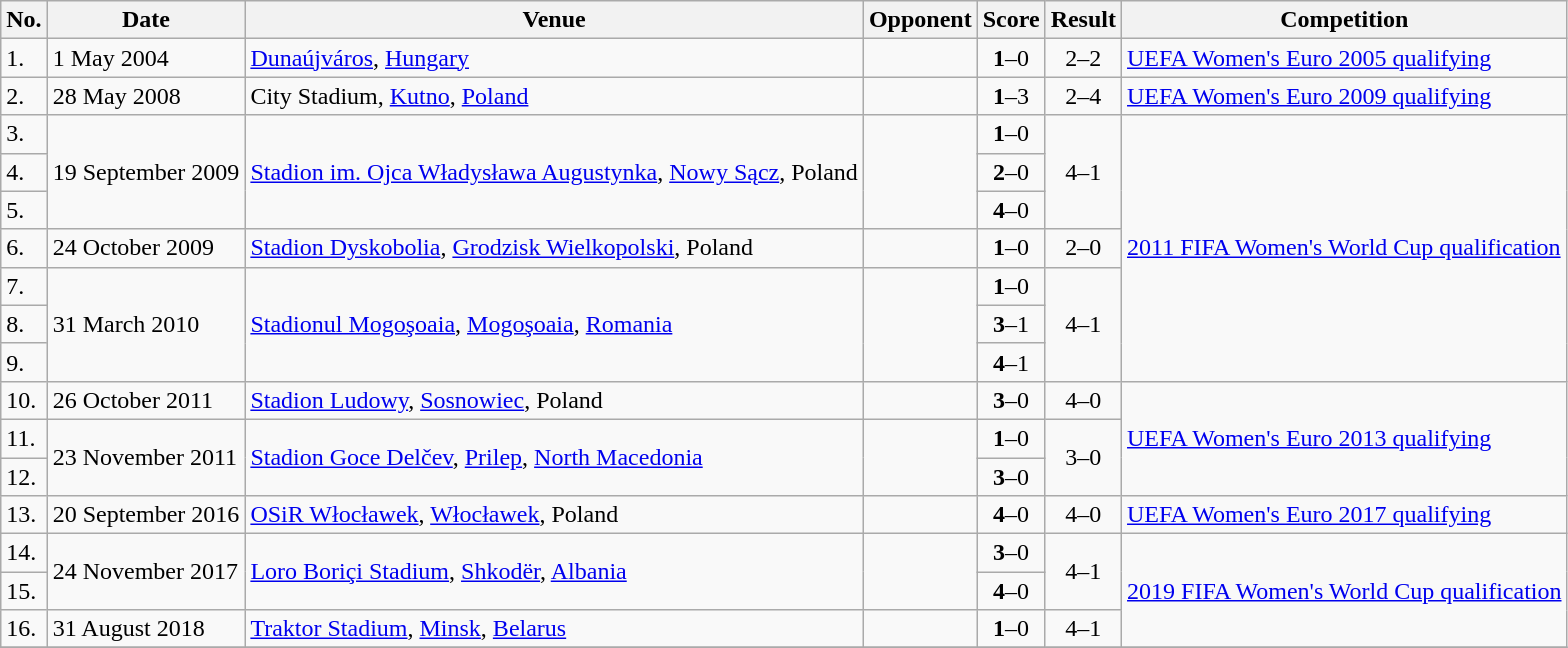<table class="wikitable">
<tr>
<th>No.</th>
<th>Date</th>
<th>Venue</th>
<th>Opponent</th>
<th>Score</th>
<th>Result</th>
<th>Competition</th>
</tr>
<tr>
<td>1.</td>
<td>1 May 2004</td>
<td><a href='#'>Dunaújváros</a>, <a href='#'>Hungary</a></td>
<td></td>
<td align=center><strong>1</strong>–0</td>
<td align=center>2–2</td>
<td><a href='#'>UEFA Women's Euro 2005 qualifying</a></td>
</tr>
<tr>
<td>2.</td>
<td>28 May 2008</td>
<td>City Stadium, <a href='#'>Kutno</a>, <a href='#'>Poland</a></td>
<td></td>
<td align=center><strong>1</strong>–3</td>
<td align=center>2–4</td>
<td><a href='#'>UEFA Women's Euro 2009 qualifying</a></td>
</tr>
<tr>
<td>3.</td>
<td rowspan=3>19 September 2009</td>
<td rowspan=3><a href='#'>Stadion im. Ojca Władysława Augustynka</a>, <a href='#'>Nowy Sącz</a>, Poland</td>
<td rowspan=3></td>
<td align=center><strong>1</strong>–0</td>
<td rowspan=3 align=center>4–1</td>
<td rowspan=7><a href='#'>2011 FIFA Women's World Cup qualification</a></td>
</tr>
<tr>
<td>4.</td>
<td align=center><strong>2</strong>–0</td>
</tr>
<tr>
<td>5.</td>
<td align=center><strong>4</strong>–0</td>
</tr>
<tr>
<td>6.</td>
<td>24 October 2009</td>
<td><a href='#'>Stadion Dyskobolia</a>, <a href='#'>Grodzisk Wielkopolski</a>, Poland</td>
<td></td>
<td align=center><strong>1</strong>–0</td>
<td align=center>2–0</td>
</tr>
<tr>
<td>7.</td>
<td rowspan=3>31 March 2010</td>
<td rowspan=3><a href='#'>Stadionul Mogoşoaia</a>, <a href='#'>Mogoşoaia</a>, <a href='#'>Romania</a></td>
<td rowspan=3></td>
<td align=center><strong>1</strong>–0</td>
<td rowspan=3 align=center>4–1</td>
</tr>
<tr>
<td>8.</td>
<td align=center><strong>3</strong>–1</td>
</tr>
<tr>
<td>9.</td>
<td align=center><strong>4</strong>–1</td>
</tr>
<tr>
<td>10.</td>
<td>26 October 2011</td>
<td><a href='#'>Stadion Ludowy</a>, <a href='#'>Sosnowiec</a>, Poland</td>
<td></td>
<td align=center><strong>3</strong>–0</td>
<td align=center>4–0</td>
<td rowspan=3><a href='#'>UEFA Women's Euro 2013 qualifying</a></td>
</tr>
<tr>
<td>11.</td>
<td rowspan=2>23 November 2011</td>
<td rowspan=2><a href='#'>Stadion Goce Delčev</a>, <a href='#'>Prilep</a>, <a href='#'>North Macedonia</a></td>
<td rowspan=2></td>
<td align=center><strong>1</strong>–0</td>
<td rowspan=2 align=center>3–0</td>
</tr>
<tr>
<td>12.</td>
<td align=center><strong>3</strong>–0</td>
</tr>
<tr>
<td>13.</td>
<td>20 September 2016</td>
<td><a href='#'>OSiR Włocławek</a>, <a href='#'>Włocławek</a>, Poland</td>
<td></td>
<td align=center><strong>4</strong>–0</td>
<td align=center>4–0</td>
<td><a href='#'>UEFA Women's Euro 2017 qualifying</a></td>
</tr>
<tr>
<td>14.</td>
<td rowspan=2>24 November 2017</td>
<td rowspan=2><a href='#'>Loro Boriçi Stadium</a>, <a href='#'>Shkodër</a>, <a href='#'>Albania</a></td>
<td rowspan=2></td>
<td align=center><strong>3</strong>–0</td>
<td rowspan=2 align=center>4–1</td>
<td rowspan=3><a href='#'>2019 FIFA Women's World Cup qualification</a></td>
</tr>
<tr>
<td>15.</td>
<td align=center><strong>4</strong>–0</td>
</tr>
<tr>
<td>16.</td>
<td>31 August 2018</td>
<td><a href='#'>Traktor Stadium</a>, <a href='#'>Minsk</a>, <a href='#'>Belarus</a></td>
<td></td>
<td align=center><strong>1</strong>–0</td>
<td align=center>4–1</td>
</tr>
<tr>
</tr>
</table>
